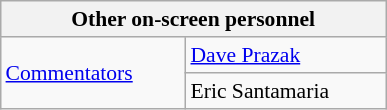<table align="right" class="wikitable" style="border:1px; font-size:90%; margin-left:1em;">
<tr>
<th colspan="2" width="250"><strong>Other on-screen personnel</strong></th>
</tr>
<tr>
<td rowspan=2><a href='#'>Commentators</a></td>
<td><a href='#'>Dave Prazak</a></td>
</tr>
<tr>
<td>Eric Santamaria</td>
</tr>
</table>
